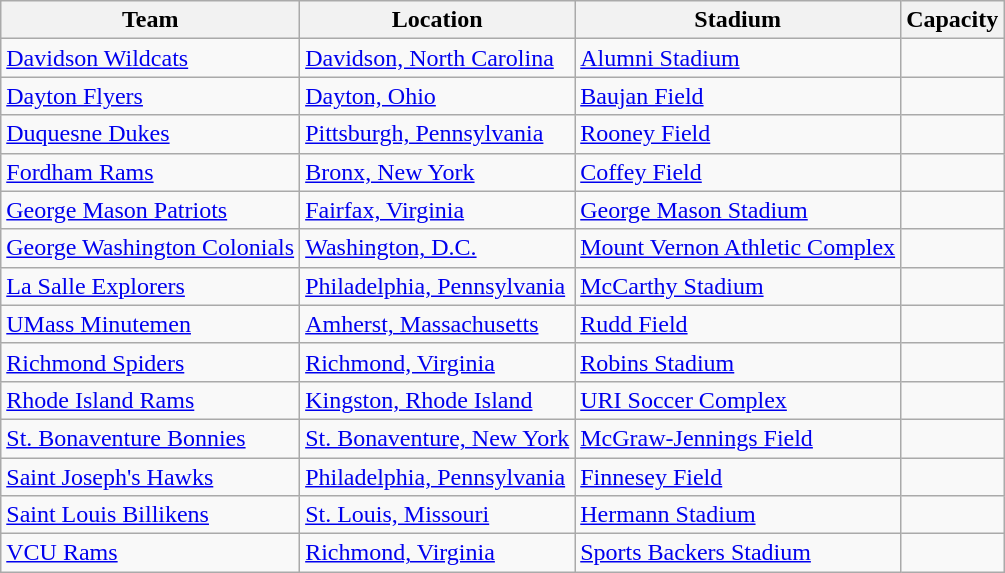<table class="wikitable sortable" style="text-align: left;">
<tr>
<th>Team</th>
<th>Location</th>
<th>Stadium</th>
<th>Capacity</th>
</tr>
<tr>
<td><a href='#'>Davidson Wildcats</a></td>
<td><a href='#'>Davidson, North Carolina</a></td>
<td><a href='#'>Alumni Stadium</a></td>
<td align="center"></td>
</tr>
<tr>
<td><a href='#'>Dayton Flyers</a></td>
<td><a href='#'>Dayton, Ohio</a></td>
<td><a href='#'>Baujan Field</a></td>
<td align="center"></td>
</tr>
<tr>
<td><a href='#'>Duquesne Dukes</a></td>
<td><a href='#'>Pittsburgh, Pennsylvania</a></td>
<td><a href='#'>Rooney Field</a></td>
<td align="center"></td>
</tr>
<tr>
<td><a href='#'>Fordham Rams</a></td>
<td><a href='#'>Bronx, New York</a></td>
<td><a href='#'>Coffey Field</a></td>
<td align="center"></td>
</tr>
<tr>
<td><a href='#'>George Mason Patriots</a></td>
<td><a href='#'>Fairfax, Virginia</a></td>
<td><a href='#'>George Mason Stadium</a></td>
<td align="center"></td>
</tr>
<tr>
<td><a href='#'>George Washington Colonials</a></td>
<td><a href='#'>Washington, D.C.</a></td>
<td><a href='#'>Mount Vernon Athletic Complex</a></td>
<td align="center"></td>
</tr>
<tr>
<td><a href='#'>La Salle Explorers</a></td>
<td><a href='#'>Philadelphia, Pennsylvania</a></td>
<td><a href='#'>McCarthy Stadium</a></td>
<td align="center"></td>
</tr>
<tr>
<td><a href='#'>UMass Minutemen</a></td>
<td><a href='#'>Amherst, Massachusetts</a></td>
<td><a href='#'>Rudd Field</a></td>
<td align="center"></td>
</tr>
<tr>
<td><a href='#'>Richmond Spiders</a></td>
<td><a href='#'>Richmond, Virginia</a></td>
<td><a href='#'>Robins Stadium</a></td>
<td align="center"></td>
</tr>
<tr>
<td><a href='#'>Rhode Island Rams</a></td>
<td><a href='#'>Kingston, Rhode Island</a></td>
<td><a href='#'>URI Soccer Complex</a></td>
<td align="center"></td>
</tr>
<tr>
<td><a href='#'>St. Bonaventure Bonnies</a></td>
<td><a href='#'>St. Bonaventure, New York</a></td>
<td><a href='#'>McGraw-Jennings Field</a></td>
<td align="center"></td>
</tr>
<tr>
<td><a href='#'>Saint Joseph's Hawks</a></td>
<td><a href='#'>Philadelphia, Pennsylvania</a></td>
<td><a href='#'>Finnesey Field</a></td>
<td align="center"></td>
</tr>
<tr>
<td><a href='#'>Saint Louis Billikens</a></td>
<td><a href='#'>St. Louis, Missouri</a></td>
<td><a href='#'>Hermann Stadium</a></td>
<td align="center"></td>
</tr>
<tr>
<td><a href='#'>VCU Rams</a></td>
<td><a href='#'>Richmond, Virginia</a></td>
<td><a href='#'>Sports Backers Stadium</a></td>
<td align="center"></td>
</tr>
</table>
